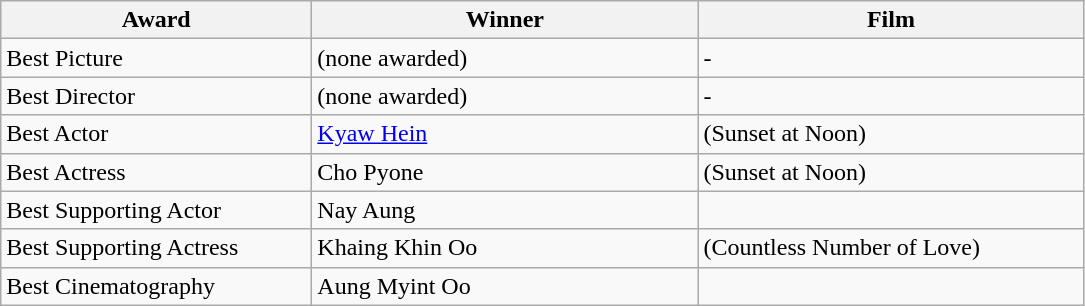<table class="wikitable">
<tr>
<th width="200"><strong>Award</strong></th>
<th width="250"><strong>Winner</strong></th>
<th width="250"><strong>Film</strong></th>
</tr>
<tr>
<td>Best Picture</td>
<td>(none awarded)</td>
<td>-</td>
</tr>
<tr>
<td>Best Director</td>
<td>(none awarded)</td>
<td>-</td>
</tr>
<tr>
<td>Best Actor</td>
<td><a href='#'>Kyaw Hein</a></td>
<td> (Sunset at Noon)</td>
</tr>
<tr>
<td>Best Actress</td>
<td>Cho Pyone</td>
<td> (Sunset at Noon)</td>
</tr>
<tr>
<td>Best Supporting Actor</td>
<td>Nay Aung</td>
<td></td>
</tr>
<tr>
<td>Best Supporting Actress</td>
<td>Khaing Khin Oo</td>
<td> (Countless Number of Love)</td>
</tr>
<tr>
<td>Best Cinematography</td>
<td>Aung Myint Oo</td>
<td></td>
</tr>
</table>
